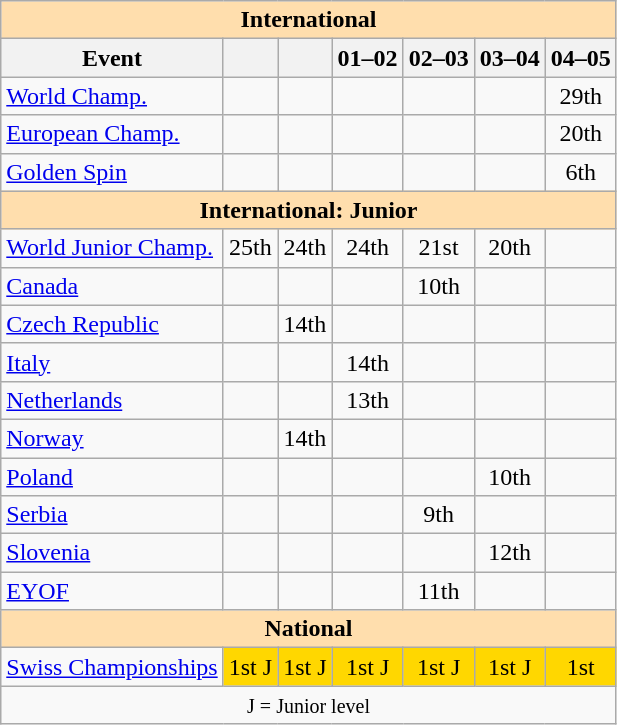<table class="wikitable" style="text-align:center">
<tr>
<th style="background-color: #ffdead; " colspan=7 align=center>International</th>
</tr>
<tr>
<th>Event</th>
<th></th>
<th></th>
<th>01–02</th>
<th>02–03</th>
<th>03–04</th>
<th>04–05</th>
</tr>
<tr>
<td align=left><a href='#'>World Champ.</a></td>
<td></td>
<td></td>
<td></td>
<td></td>
<td></td>
<td>29th</td>
</tr>
<tr>
<td align=left><a href='#'>European Champ.</a></td>
<td></td>
<td></td>
<td></td>
<td></td>
<td></td>
<td>20th</td>
</tr>
<tr>
<td align=left><a href='#'>Golden Spin</a></td>
<td></td>
<td></td>
<td></td>
<td></td>
<td></td>
<td>6th</td>
</tr>
<tr>
<th style="background-color: #ffdead; " colspan=7 align=center>International: Junior</th>
</tr>
<tr>
<td align=left><a href='#'>World Junior Champ.</a></td>
<td>25th</td>
<td>24th</td>
<td>24th</td>
<td>21st</td>
<td>20th</td>
<td></td>
</tr>
<tr>
<td align=left> <a href='#'>Canada</a></td>
<td></td>
<td></td>
<td></td>
<td>10th</td>
<td></td>
<td></td>
</tr>
<tr>
<td align=left> <a href='#'>Czech Republic</a></td>
<td></td>
<td>14th</td>
<td></td>
<td></td>
<td></td>
<td></td>
</tr>
<tr>
<td align=left> <a href='#'>Italy</a></td>
<td></td>
<td></td>
<td>14th</td>
<td></td>
<td></td>
<td></td>
</tr>
<tr>
<td align=left> <a href='#'>Netherlands</a></td>
<td></td>
<td></td>
<td>13th</td>
<td></td>
<td></td>
<td></td>
</tr>
<tr>
<td align=left> <a href='#'>Norway</a></td>
<td></td>
<td>14th</td>
<td></td>
<td></td>
<td></td>
<td></td>
</tr>
<tr>
<td align=left> <a href='#'>Poland</a></td>
<td></td>
<td></td>
<td></td>
<td></td>
<td>10th</td>
<td></td>
</tr>
<tr>
<td align=left> <a href='#'>Serbia</a></td>
<td></td>
<td></td>
<td></td>
<td>9th</td>
<td></td>
<td></td>
</tr>
<tr>
<td align=left> <a href='#'>Slovenia</a></td>
<td></td>
<td></td>
<td></td>
<td></td>
<td>12th</td>
<td></td>
</tr>
<tr>
<td align=left><a href='#'>EYOF</a></td>
<td></td>
<td></td>
<td></td>
<td>11th</td>
<td></td>
<td></td>
</tr>
<tr>
<th style="background-color: #ffdead; " colspan=7 align=center>National</th>
</tr>
<tr>
<td align=left><a href='#'>Swiss Championships</a></td>
<td bgcolor=gold>1st J</td>
<td bgcolor=gold>1st J</td>
<td bgcolor=gold>1st J</td>
<td bgcolor=gold>1st J</td>
<td bgcolor=gold>1st J</td>
<td bgcolor=gold>1st</td>
</tr>
<tr>
<td colspan=7 align=center><small> J = Junior level </small></td>
</tr>
</table>
